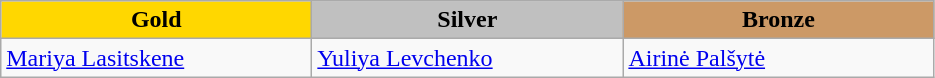<table class="wikitable" style="text-align:left">
<tr align="center">
<td width=200 bgcolor=gold><strong>Gold</strong></td>
<td width=200 bgcolor=silver><strong>Silver</strong></td>
<td width=200 bgcolor=CC9966><strong>Bronze</strong></td>
</tr>
<tr>
<td><a href='#'>Mariya Lasitskene</a><br><em></em></td>
<td><a href='#'>Yuliya Levchenko</a><br><em></em></td>
<td><a href='#'>Airinė Palšytė</a><br><em></em></td>
</tr>
</table>
